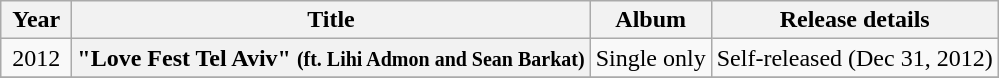<table class="wikitable plainrowheaders" style="text-align:center;">
<tr>
<th scope="col" rowspan="1" style="width:2.5em;">Year</th>
<th scope="col" rowspan="1">Title</th>
<th scope="col" rowspan="1">Album</th>
<th scope="col" rowspan="1">Release details</th>
</tr>
<tr>
<td rowspan="1">2012</td>
<th scope="row">"Love Fest Tel Aviv" <small>(ft. Lihi Admon and Sean Barkat)</small></th>
<td>Single only</td>
<td align=left>Self-released (Dec 31, 2012)</td>
</tr>
<tr>
</tr>
</table>
